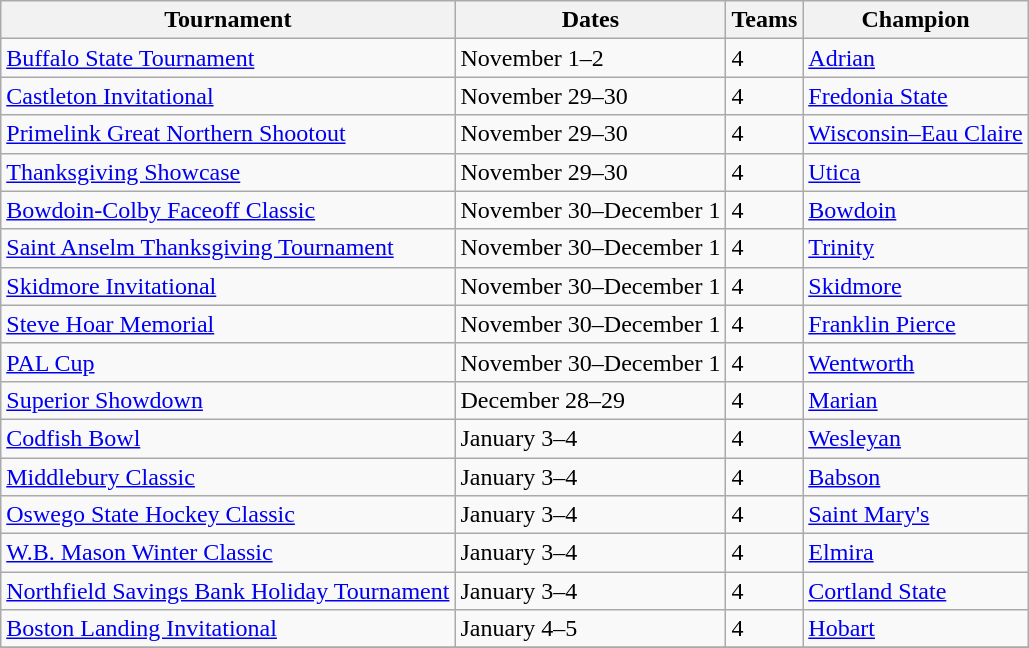<table class="wikitable">
<tr>
<th>Tournament</th>
<th>Dates</th>
<th>Teams</th>
<th>Champion</th>
</tr>
<tr>
<td><a href='#'>Buffalo State Tournament</a></td>
<td>November 1–2</td>
<td>4</td>
<td><a href='#'>Adrian</a></td>
</tr>
<tr>
<td><a href='#'>Castleton Invitational</a></td>
<td>November 29–30</td>
<td>4</td>
<td><a href='#'>Fredonia State</a></td>
</tr>
<tr>
<td><a href='#'>Primelink Great Northern Shootout</a></td>
<td>November 29–30</td>
<td>4</td>
<td><a href='#'>Wisconsin–Eau Claire</a></td>
</tr>
<tr>
<td><a href='#'>Thanksgiving Showcase</a></td>
<td>November 29–30</td>
<td>4</td>
<td><a href='#'>Utica</a></td>
</tr>
<tr>
<td><a href='#'>Bowdoin-Colby Faceoff Classic</a></td>
<td>November 30–December 1</td>
<td>4</td>
<td><a href='#'>Bowdoin</a></td>
</tr>
<tr>
<td><a href='#'>Saint Anselm Thanksgiving Tournament</a></td>
<td>November 30–December 1</td>
<td>4</td>
<td><a href='#'>Trinity</a></td>
</tr>
<tr>
<td><a href='#'>Skidmore Invitational</a></td>
<td>November 30–December 1</td>
<td>4</td>
<td><a href='#'>Skidmore</a></td>
</tr>
<tr>
<td><a href='#'>Steve Hoar Memorial</a></td>
<td>November 30–December 1</td>
<td>4</td>
<td><a href='#'>Franklin Pierce</a></td>
</tr>
<tr>
<td><a href='#'>PAL Cup</a></td>
<td>November 30–December 1</td>
<td>4</td>
<td><a href='#'>Wentworth</a></td>
</tr>
<tr>
<td><a href='#'>Superior Showdown</a></td>
<td>December 28–29</td>
<td>4</td>
<td><a href='#'>Marian</a></td>
</tr>
<tr>
<td><a href='#'>Codfish Bowl</a></td>
<td>January 3–4</td>
<td>4</td>
<td><a href='#'>Wesleyan</a></td>
</tr>
<tr>
<td><a href='#'>Middlebury Classic</a></td>
<td>January 3–4</td>
<td>4</td>
<td><a href='#'>Babson</a></td>
</tr>
<tr>
<td><a href='#'>Oswego State Hockey Classic</a></td>
<td>January 3–4</td>
<td>4</td>
<td><a href='#'>Saint Mary's</a></td>
</tr>
<tr>
<td><a href='#'>W.B. Mason Winter Classic</a></td>
<td>January 3–4</td>
<td>4</td>
<td><a href='#'>Elmira</a></td>
</tr>
<tr>
<td><a href='#'>Northfield Savings Bank Holiday Tournament</a></td>
<td>January 3–4</td>
<td>4</td>
<td><a href='#'>Cortland State</a></td>
</tr>
<tr>
<td><a href='#'>Boston Landing Invitational</a></td>
<td>January 4–5</td>
<td>4</td>
<td><a href='#'>Hobart</a></td>
</tr>
<tr>
</tr>
</table>
